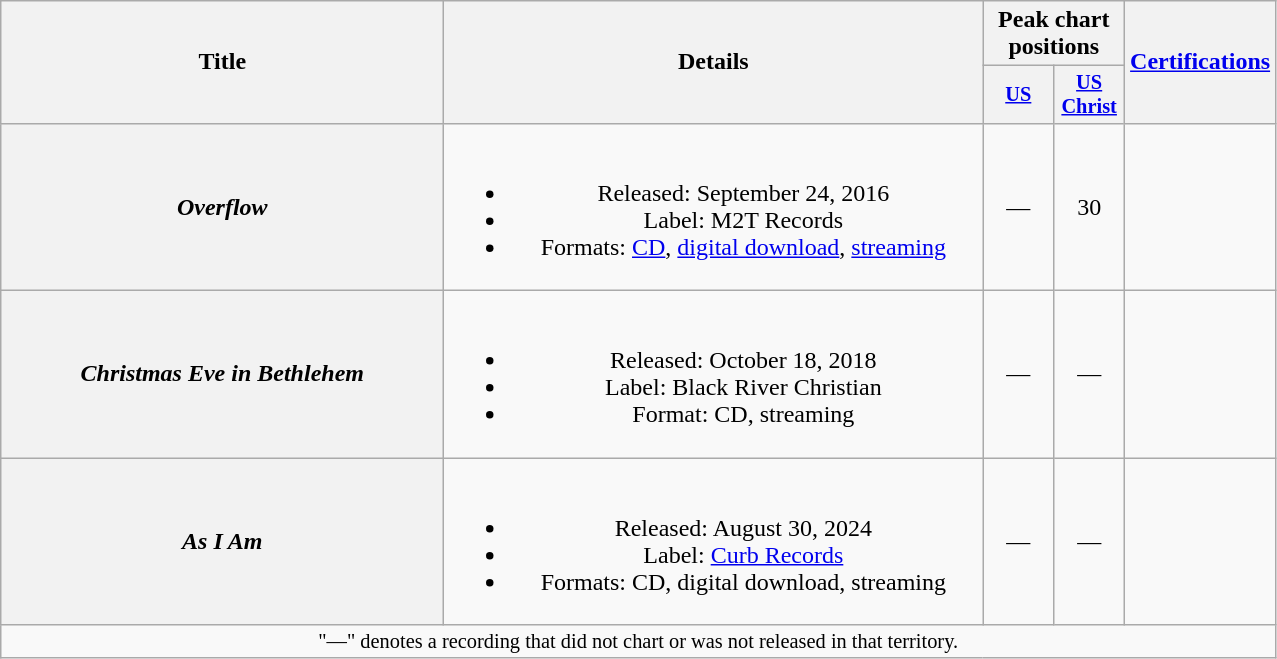<table class="wikitable plainrowheaders" style="text-align:center;">
<tr>
<th scope="col" rowspan="2" style="width:18em;">Title</th>
<th scope="col" rowspan="2" style="width:22em;">Details</th>
<th colspan="2" scope="col">Peak chart positions</th>
<th rowspan="2"><a href='#'>Certifications</a></th>
</tr>
<tr>
<th scope="col" style="width:3em;font-size:85%;"><a href='#'>US</a><br></th>
<th scope="col" style="width:3em;font-size:85%;"><a href='#'>US<br>Christ</a><br></th>
</tr>
<tr>
<th scope="row"><em>Overflow</em></th>
<td><br><ul><li>Released: September 24, 2016</li><li>Label: M2T Records</li><li>Formats: <a href='#'>CD</a>, <a href='#'>digital download</a>, <a href='#'>streaming</a></li></ul></td>
<td>—</td>
<td>30</td>
<td></td>
</tr>
<tr>
<th scope="row"><em>Christmas Eve in Bethlehem</em></th>
<td><br><ul><li>Released: October 18, 2018</li><li>Label: Black River Christian</li><li>Format: CD, streaming</li></ul></td>
<td>—</td>
<td>—</td>
<td></td>
</tr>
<tr>
<th scope="row"><em>As I Am</em></th>
<td><br><ul><li>Released: August 30, 2024</li><li>Label: <a href='#'>Curb Records</a></li><li>Formats: CD, digital download, streaming</li></ul></td>
<td>—</td>
<td>—</td>
<td></td>
</tr>
<tr>
<td colspan="15" style="font-size:85%">"—" denotes a recording that did not chart or was not released in that territory.</td>
</tr>
</table>
